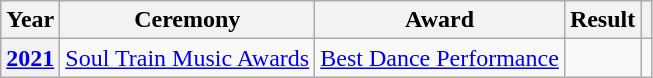<table class="wikitable sortable plainrowheaders">
<tr>
<th scope="col">Year</th>
<th scope="col">Ceremony</th>
<th scope="col">Award</th>
<th scope="col">Result</th>
<th scope="col" class="unsortable"></th>
</tr>
<tr>
<th scope="row"><a href='#'>2021</a></th>
<td><a href='#'>Soul Train Music Awards</a></td>
<td><a href='#'>Best Dance Performance</a></td>
<td></td>
<td style="text-align: center;"></td>
</tr>
</table>
